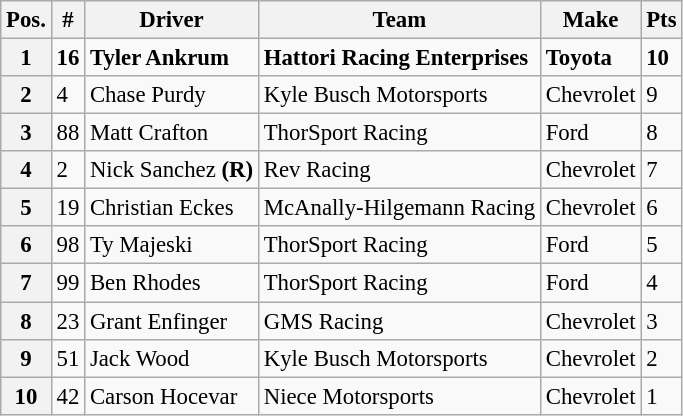<table class="wikitable" style="font-size:95%">
<tr>
<th>Pos.</th>
<th>#</th>
<th>Driver</th>
<th>Team</th>
<th>Make</th>
<th>Pts</th>
</tr>
<tr>
<th>1</th>
<td><strong>16</strong></td>
<td><strong>Tyler Ankrum</strong></td>
<td><strong>Hattori Racing Enterprises</strong></td>
<td><strong>Toyota</strong></td>
<td><strong>10</strong></td>
</tr>
<tr>
<th>2</th>
<td>4</td>
<td>Chase Purdy</td>
<td>Kyle Busch Motorsports</td>
<td>Chevrolet</td>
<td>9</td>
</tr>
<tr>
<th>3</th>
<td>88</td>
<td>Matt Crafton</td>
<td>ThorSport Racing</td>
<td>Ford</td>
<td>8</td>
</tr>
<tr>
<th>4</th>
<td>2</td>
<td>Nick Sanchez <strong>(R)</strong></td>
<td>Rev Racing</td>
<td>Chevrolet</td>
<td>7</td>
</tr>
<tr>
<th>5</th>
<td>19</td>
<td>Christian Eckes</td>
<td>McAnally-Hilgemann Racing</td>
<td>Chevrolet</td>
<td>6</td>
</tr>
<tr>
<th>6</th>
<td>98</td>
<td>Ty Majeski</td>
<td>ThorSport Racing</td>
<td>Ford</td>
<td>5</td>
</tr>
<tr>
<th>7</th>
<td>99</td>
<td>Ben Rhodes</td>
<td>ThorSport Racing</td>
<td>Ford</td>
<td>4</td>
</tr>
<tr>
<th>8</th>
<td>23</td>
<td>Grant Enfinger</td>
<td>GMS Racing</td>
<td>Chevrolet</td>
<td>3</td>
</tr>
<tr>
<th>9</th>
<td>51</td>
<td>Jack Wood</td>
<td>Kyle Busch Motorsports</td>
<td>Chevrolet</td>
<td>2</td>
</tr>
<tr>
<th>10</th>
<td>42</td>
<td>Carson Hocevar</td>
<td>Niece Motorsports</td>
<td>Chevrolet</td>
<td>1</td>
</tr>
</table>
